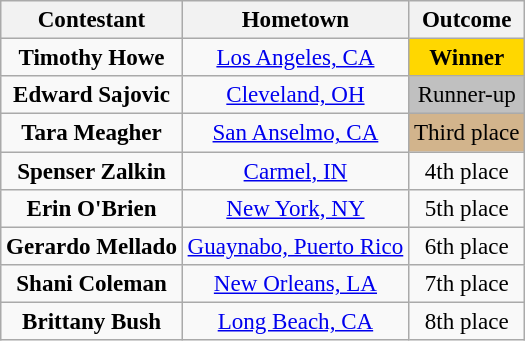<table class="wikitable" border="2" style="text-align:center;font-size:96%">
<tr>
<th>Contestant</th>
<th>Hometown</th>
<th>Outcome</th>
</tr>
<tr>
<td><strong>Timothy Howe</strong></td>
<td><a href='#'>Los Angeles, CA</a></td>
<td style="background:gold;"><strong>Winner</strong></td>
</tr>
<tr>
<td><strong>Edward Sajovic</strong></td>
<td><a href='#'>Cleveland, OH</a></td>
<td style="background:silver;">Runner-up</td>
</tr>
<tr>
<td><strong>Tara Meagher</strong></td>
<td><a href='#'>San Anselmo, CA</a></td>
<td style="background:tan;">Third place</td>
</tr>
<tr>
<td><strong>Spenser Zalkin</strong></td>
<td><a href='#'>Carmel, IN</a></td>
<td>4th place</td>
</tr>
<tr>
<td><strong>Erin O'Brien</strong></td>
<td><a href='#'>New York, NY</a></td>
<td>5th place</td>
</tr>
<tr>
<td><strong>Gerardo Mellado</strong></td>
<td><a href='#'>Guaynabo, Puerto Rico</a></td>
<td>6th place</td>
</tr>
<tr>
<td><strong>Shani Coleman</strong></td>
<td><a href='#'>New Orleans, LA</a></td>
<td>7th place</td>
</tr>
<tr>
<td><strong>Brittany Bush</strong></td>
<td><a href='#'>Long Beach, CA</a></td>
<td>8th place</td>
</tr>
</table>
